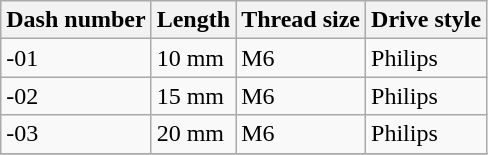<table class=wikitable>
<tr>
<th>Dash number</th>
<th>Length</th>
<th>Thread size</th>
<th>Drive style</th>
</tr>
<tr>
<td>-01</td>
<td>10 mm</td>
<td>M6</td>
<td>Philips</td>
</tr>
<tr>
<td>-02</td>
<td>15 mm</td>
<td>M6</td>
<td>Philips</td>
</tr>
<tr>
<td>-03</td>
<td>20 mm</td>
<td>M6</td>
<td>Philips</td>
</tr>
<tr>
</tr>
</table>
